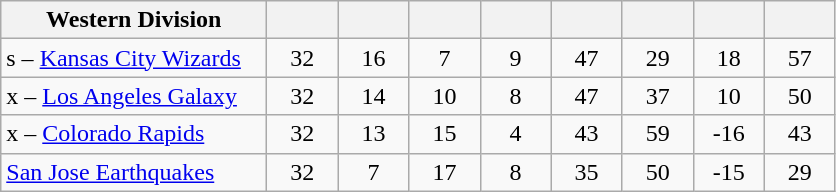<table class="wikitable" style="text-align: center;">
<tr>
<th width="170">Western Division</th>
<th width="40"></th>
<th width="40"></th>
<th width="40"></th>
<th width="40"></th>
<th width="40"></th>
<th width="40"></th>
<th width="40"></th>
<th width="40"></th>
</tr>
<tr>
<td align=left>s – <a href='#'>Kansas City Wizards</a></td>
<td>32</td>
<td>16</td>
<td>7</td>
<td>9</td>
<td>47</td>
<td>29</td>
<td>18</td>
<td>57</td>
</tr>
<tr>
<td align=left>x – <a href='#'>Los Angeles Galaxy</a></td>
<td>32</td>
<td>14</td>
<td>10</td>
<td>8</td>
<td>47</td>
<td>37</td>
<td>10</td>
<td>50</td>
</tr>
<tr>
<td align=left>x – <a href='#'>Colorado Rapids</a></td>
<td>32</td>
<td>13</td>
<td>15</td>
<td>4</td>
<td>43</td>
<td>59</td>
<td>-16</td>
<td>43</td>
</tr>
<tr>
<td align=left><a href='#'>San Jose Earthquakes</a></td>
<td>32</td>
<td>7</td>
<td>17</td>
<td>8</td>
<td>35</td>
<td>50</td>
<td>-15</td>
<td>29</td>
</tr>
</table>
